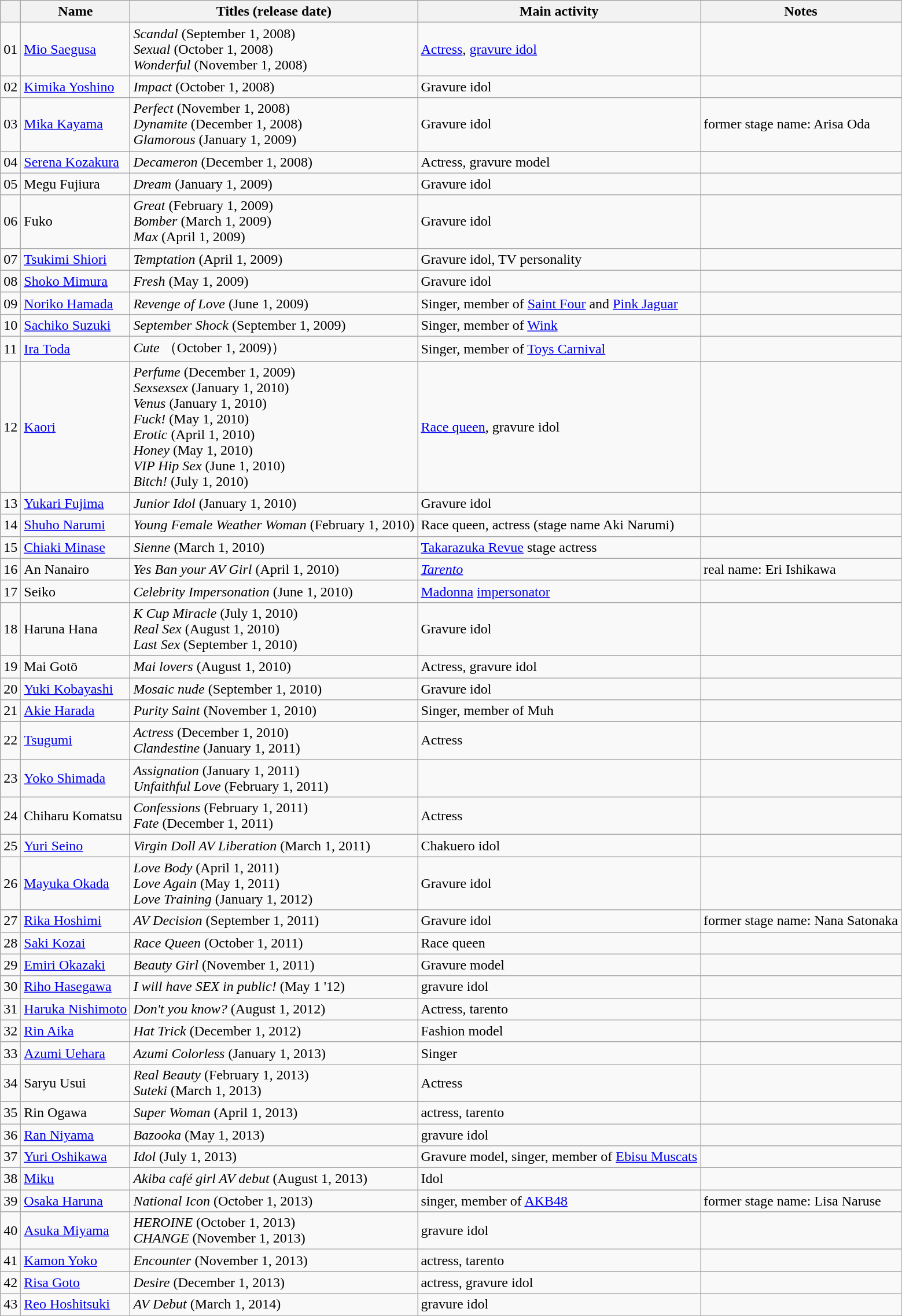<table class="wikitable">
<tr>
<th></th>
<th>Name</th>
<th>Titles (release date)</th>
<th>Main activity</th>
<th>Notes</th>
</tr>
<tr>
<td>01</td>
<td><a href='#'>Mio Saegusa</a></td>
<td><em>Scandal</em> (September 1, 2008) <br><em>Sexual</em> (October 1, 2008)<br> <em>Wonderful</em> (November 1, 2008)</td>
<td><a href='#'>Actress</a>, <a href='#'>gravure idol</a></td>
<td></td>
</tr>
<tr>
<td>02</td>
<td><a href='#'>Kimika Yoshino</a></td>
<td><em>Impact</em> (October 1, 2008)</td>
<td>Gravure idol</td>
<td></td>
</tr>
<tr>
<td>03</td>
<td><a href='#'>Mika Kayama</a></td>
<td><em>Perfect</em> (November 1, 2008)<br><em>Dynamite</em> (December 1, 2008)<br><em>Glamorous</em> (January 1, 2009)</td>
<td>Gravure idol</td>
<td>former stage name: Arisa Oda</td>
</tr>
<tr>
<td>04</td>
<td><a href='#'>Serena Kozakura</a></td>
<td><em>Decameron</em> (December 1, 2008)</td>
<td>Actress, gravure model</td>
<td></td>
</tr>
<tr>
<td>05</td>
<td>Megu Fujiura</td>
<td><em>Dream</em> (January 1, 2009)</td>
<td>Gravure idol</td>
<td></td>
</tr>
<tr>
<td>06</td>
<td>Fuko</td>
<td><em>Great</em> (February 1, 2009)<br><em>Bomber</em> (March 1, 2009)<br><em>Max</em> (April 1, 2009)</td>
<td>Gravure idol</td>
<td></td>
</tr>
<tr>
<td>07</td>
<td><a href='#'>Tsukimi Shiori</a></td>
<td><em>Temptation</em> (April 1, 2009)</td>
<td>Gravure idol, TV personality</td>
<td></td>
</tr>
<tr>
<td>08</td>
<td><a href='#'>Shoko Mimura</a></td>
<td><em>Fresh</em> (May 1, 2009)</td>
<td>Gravure idol</td>
<td></td>
</tr>
<tr>
<td>09</td>
<td><a href='#'>Noriko Hamada</a></td>
<td><em>Revenge of Love</em> (June 1, 2009)</td>
<td>Singer, member of <a href='#'>Saint Four</a> and <a href='#'>Pink Jaguar</a></td>
<td></td>
</tr>
<tr>
<td>10</td>
<td><a href='#'>Sachiko Suzuki</a></td>
<td><em>September Shock</em> (September 1, 2009)</td>
<td>Singer, member of <a href='#'>Wink</a></td>
<td></td>
</tr>
<tr>
<td>11</td>
<td><a href='#'>Ira Toda</a></td>
<td><em>Cute</em> （October 1, 2009)）</td>
<td>Singer, member of <a href='#'>Toys Carnival</a></td>
<td></td>
</tr>
<tr>
<td>12</td>
<td><a href='#'>Kaori</a></td>
<td><em>Perfume</em> (December 1, 2009) <br> <em>Sexsexsex</em> (January 1, 2010) <br> <em>Venus</em> (January 1, 2010) <br> <em>Fuck!</em> (May 1, 2010) <br> <em>Erotic</em> (April 1, 2010) <br> <em>Honey</em> (May 1, 2010) <br> <em>VIP Hip Sex</em> (June 1, 2010) <br> <em>Bitch!</em> (July 1, 2010)</td>
<td><a href='#'>Race queen</a>, gravure idol</td>
<td></td>
</tr>
<tr>
<td>13</td>
<td><a href='#'>Yukari Fujima</a></td>
<td><em>Junior Idol</em> (January 1, 2010)</td>
<td>Gravure idol</td>
</tr>
<tr>
<td>14</td>
<td><a href='#'>Shuho Narumi</a></td>
<td><em>Young Female Weather Woman</em> (February 1, 2010)</td>
<td>Race queen, actress (stage name Aki Narumi)</td>
<td></td>
</tr>
<tr>
<td>15</td>
<td><a href='#'>Chiaki Minase</a></td>
<td><em>Sienne</em> (March 1, 2010)</td>
<td><a href='#'>Takarazuka Revue</a> stage actress</td>
<td></td>
</tr>
<tr>
<td>16</td>
<td>An Nanairo</td>
<td><em>Yes Ban your AV Girl</em> (April 1, 2010)</td>
<td><em><a href='#'>Tarento</a></em></td>
<td>real name: Eri Ishikawa</td>
</tr>
<tr>
<td>17</td>
<td>Seiko</td>
<td><em>Celebrity Impersonation</em> (June 1, 2010)</td>
<td><a href='#'>Madonna</a> <a href='#'>impersonator</a></td>
<td></td>
</tr>
<tr>
<td>18</td>
<td>Haruna Hana</td>
<td><em>K Cup Miracle</em> (July 1, 2010) <br> <em>Real Sex</em> (August 1, 2010) <br> <em>Last Sex</em> (September 1, 2010)</td>
<td>Gravure idol</td>
<td></td>
</tr>
<tr>
<td>19</td>
<td>Mai Gotō</td>
<td><em>Mai lovers</em> (August 1, 2010)</td>
<td>Actress, gravure idol</td>
<td></td>
</tr>
<tr>
<td>20</td>
<td><a href='#'>Yuki Kobayashi</a></td>
<td><em>Mosaic nude</em> (September 1, 2010)</td>
<td>Gravure idol</td>
<td></td>
</tr>
<tr>
<td>21</td>
<td><a href='#'>Akie Harada</a></td>
<td><em>Purity Saint</em> (November 1, 2010)</td>
<td>Singer, member of Muh</td>
<td></td>
</tr>
<tr>
<td>22</td>
<td><a href='#'>Tsugumi</a></td>
<td><em>Actress</em> (December 1, 2010)<br><em>Clandestine</em> (January 1, 2011)</td>
<td>Actress</td>
<td></td>
</tr>
<tr>
<td>23</td>
<td><a href='#'>Yoko Shimada</a></td>
<td><em>Assignation</em> (January 1, 2011)<br><em>Unfaithful Love</em> (February 1, 2011)</td>
<td></td>
</tr>
<tr>
<td>24</td>
<td>Chiharu Komatsu</td>
<td><em>Confessions</em> (February 1, 2011)<br><em>Fate</em> (December 1, 2011)</td>
<td>Actress</td>
<td></td>
</tr>
<tr>
<td>25</td>
<td><a href='#'>Yuri Seino</a></td>
<td><em>Virgin Doll AV Liberation</em> (March 1, 2011)</td>
<td>Chakuero idol</td>
<td></td>
</tr>
<tr>
<td>26</td>
<td><a href='#'>Mayuka Okada</a></td>
<td><em>Love Body</em> (April 1, 2011) <br><em>Love Again</em> (May 1, 2011)<br><em>Love Training</em> (January 1, 2012)</td>
<td>Gravure idol</td>
<td></td>
</tr>
<tr>
<td>27</td>
<td><a href='#'>Rika Hoshimi</a></td>
<td><em>AV Decision</em> (September 1, 2011)</td>
<td>Gravure idol</td>
<td>former stage name: Nana Satonaka</td>
</tr>
<tr>
<td>28</td>
<td><a href='#'>Saki Kozai</a></td>
<td><em>Race Queen</em> (October 1, 2011)</td>
<td>Race queen</td>
<td></td>
</tr>
<tr>
<td>29</td>
<td><a href='#'>Emiri Okazaki</a></td>
<td><em>Beauty Girl</em> (November 1, 2011)</td>
<td>Gravure model</td>
<td></td>
</tr>
<tr>
<td>30</td>
<td><a href='#'>Riho Hasegawa</a></td>
<td><em>I will have SEX in public!</em> (May 1 '12)</td>
<td>gravure idol</td>
<td></td>
</tr>
<tr>
<td>31</td>
<td><a href='#'>Haruka Nishimoto</a></td>
<td><em> Don't you know?</em> (August 1, 2012)</td>
<td>Actress, tarento</td>
<td></td>
</tr>
<tr>
<td>32</td>
<td><a href='#'>Rin Aika</a></td>
<td><em>Hat Trick</em> (December 1, 2012)</td>
<td>Fashion model</td>
<td></td>
</tr>
<tr>
<td>33</td>
<td><a href='#'>Azumi Uehara</a></td>
<td><em>Azumi Colorless</em> (January 1, 2013)</td>
<td>Singer</td>
<td></td>
</tr>
<tr>
<td>34</td>
<td>Saryu Usui</td>
<td><em>Real Beauty</em> (February 1, 2013) <br><em>Suteki</em> (March 1, 2013)</td>
<td>Actress</td>
<td></td>
</tr>
<tr>
<td>35</td>
<td>Rin Ogawa</td>
<td><em>Super Woman</em> (April 1, 2013)</td>
<td>actress, tarento</td>
<td></td>
</tr>
<tr>
<td>36</td>
<td><a href='#'>Ran Niyama</a></td>
<td><em>Bazooka</em> (May 1, 2013)</td>
<td>gravure idol</td>
<td></td>
</tr>
<tr>
<td>37</td>
<td><a href='#'>Yuri Oshikawa</a></td>
<td><em>Idol</em> (July 1, 2013)</td>
<td>Gravure model, singer, member of <a href='#'>Ebisu Muscats</a></td>
<td></td>
</tr>
<tr>
<td>38</td>
<td><a href='#'>Miku</a></td>
<td><em>Akiba café girl AV debut</em> (August 1, 2013)</td>
<td>Idol</td>
<td></td>
</tr>
<tr>
<td>39</td>
<td><a href='#'>Osaka Haruna</a></td>
<td><em>National Icon</em> (October 1, 2013)</td>
<td>singer, member of <a href='#'>AKB48</a></td>
<td>former stage name: Lisa Naruse</td>
</tr>
<tr>
<td>40</td>
<td><a href='#'>Asuka Miyama</a></td>
<td><em>HEROINE</em> (October 1, 2013)<br><em>CHANGE</em> (November 1, 2013)</td>
<td>gravure idol</td>
<td></td>
</tr>
<tr>
<td>41</td>
<td><a href='#'>Kamon Yoko</a></td>
<td><em>Encounter</em> (November 1, 2013)</td>
<td>actress, tarento</td>
<td></td>
</tr>
<tr>
<td>42</td>
<td><a href='#'>Risa Goto</a></td>
<td><em>Desire</em> (December 1, 2013)</td>
<td>actress, gravure idol</td>
<td></td>
</tr>
<tr>
<td>43</td>
<td><a href='#'>Reo Hoshitsuki</a></td>
<td><em>AV Debut</em> (March 1, 2014)</td>
<td>gravure idol</td>
<td></td>
</tr>
</table>
